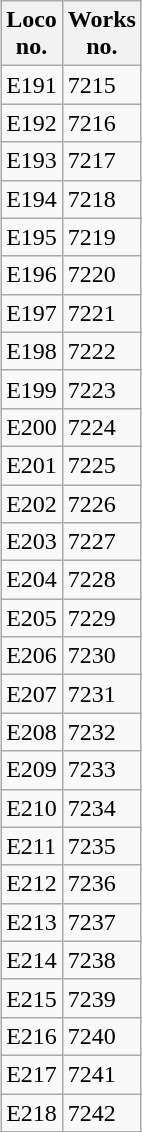<table class="wikitable collapsible collapsed sortable" style="margin:0.5em auto; font-size:100%;">
<tr>
<th>Loco<br>no.</th>
<th>Works<br>no.</th>
</tr>
<tr>
<td>E191</td>
<td>7215</td>
</tr>
<tr>
<td>E192</td>
<td>7216</td>
</tr>
<tr>
<td>E193</td>
<td>7217</td>
</tr>
<tr>
<td>E194</td>
<td>7218</td>
</tr>
<tr>
<td>E195</td>
<td>7219</td>
</tr>
<tr>
<td>E196</td>
<td>7220</td>
</tr>
<tr>
<td>E197</td>
<td>7221</td>
</tr>
<tr>
<td>E198</td>
<td>7222</td>
</tr>
<tr>
<td>E199</td>
<td>7223</td>
</tr>
<tr>
<td>E200</td>
<td>7224</td>
</tr>
<tr>
<td>E201</td>
<td>7225</td>
</tr>
<tr>
<td>E202</td>
<td>7226</td>
</tr>
<tr>
<td>E203</td>
<td>7227</td>
</tr>
<tr>
<td>E204</td>
<td>7228</td>
</tr>
<tr>
<td>E205</td>
<td>7229</td>
</tr>
<tr>
<td>E206</td>
<td>7230</td>
</tr>
<tr>
<td>E207</td>
<td>7231</td>
</tr>
<tr>
<td>E208</td>
<td>7232</td>
</tr>
<tr>
<td>E209</td>
<td>7233</td>
</tr>
<tr>
<td>E210</td>
<td>7234</td>
</tr>
<tr>
<td>E211</td>
<td>7235</td>
</tr>
<tr>
<td>E212</td>
<td>7236</td>
</tr>
<tr>
<td>E213</td>
<td>7237</td>
</tr>
<tr>
<td>E214</td>
<td>7238</td>
</tr>
<tr>
<td>E215</td>
<td>7239</td>
</tr>
<tr>
<td>E216</td>
<td>7240</td>
</tr>
<tr>
<td>E217</td>
<td>7241</td>
</tr>
<tr>
<td>E218</td>
<td>7242</td>
</tr>
<tr>
</tr>
</table>
